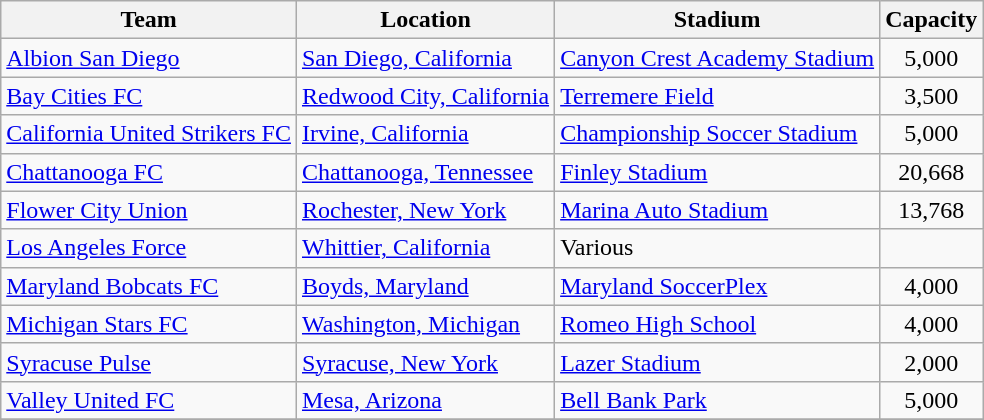<table class="wikitable sortable">
<tr>
<th>Team</th>
<th>Location</th>
<th>Stadium</th>
<th>Capacity</th>
</tr>
<tr>
<td><a href='#'>Albion San Diego</a></td>
<td><a href='#'>San Diego, California</a></td>
<td><a href='#'>Canyon Crest Academy Stadium</a></td>
<td style="text-align:center;">5,000</td>
</tr>
<tr>
<td><a href='#'>Bay Cities FC</a></td>
<td><a href='#'>Redwood City, California</a></td>
<td><a href='#'>Terremere Field</a></td>
<td style="text-align:center">3,500</td>
</tr>
<tr>
<td><a href='#'>California United Strikers FC</a></td>
<td><a href='#'>Irvine, California</a></td>
<td><a href='#'>Championship Soccer Stadium</a></td>
<td style="text-align:center">5,000</td>
</tr>
<tr>
<td><a href='#'>Chattanooga FC</a></td>
<td><a href='#'>Chattanooga, Tennessee</a></td>
<td><a href='#'>Finley Stadium</a></td>
<td style="text-align:center">20,668</td>
</tr>
<tr>
<td><a href='#'>Flower City Union</a></td>
<td><a href='#'>Rochester, New York</a></td>
<td><a href='#'>Marina Auto Stadium</a></td>
<td style="text-align:center">13,768</td>
</tr>
<tr>
<td><a href='#'>Los Angeles Force</a></td>
<td><a href='#'>Whittier, California</a></td>
<td>Various</td>
<td style="text-align:center"></td>
</tr>
<tr>
<td><a href='#'>Maryland Bobcats FC</a></td>
<td><a href='#'>Boyds, Maryland</a></td>
<td><a href='#'>Maryland SoccerPlex</a></td>
<td style="text-align:center">4,000</td>
</tr>
<tr>
<td><a href='#'>Michigan Stars FC</a></td>
<td><a href='#'>Washington, Michigan</a></td>
<td><a href='#'>Romeo High School</a></td>
<td style="text-align:center">4,000</td>
</tr>
<tr>
<td><a href='#'>Syracuse Pulse</a></td>
<td><a href='#'>Syracuse, New York</a></td>
<td><a href='#'>Lazer Stadium</a></td>
<td style="text-align:center">2,000</td>
</tr>
<tr>
<td><a href='#'>Valley United FC</a></td>
<td><a href='#'>Mesa, Arizona</a></td>
<td><a href='#'>Bell Bank Park</a></td>
<td style="text-align:center;">5,000</td>
</tr>
<tr>
</tr>
</table>
